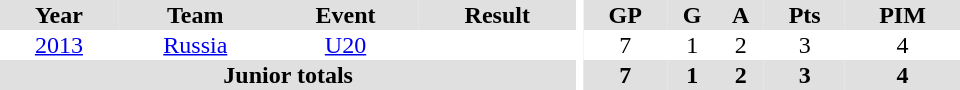<table border="0" cellpadding="1" cellspacing="0" ID="Table3" style="text-align:center; width:40em">
<tr ALIGN="center" bgcolor="#e0e0e0">
<th>Year</th>
<th>Team</th>
<th>Event</th>
<th>Result</th>
<th rowspan="99" bgcolor="#ffffff"></th>
<th>GP</th>
<th>G</th>
<th>A</th>
<th>Pts</th>
<th>PIM</th>
</tr>
<tr>
<td><a href='#'>2013</a></td>
<td><a href='#'>Russia</a></td>
<td><a href='#'>U20</a></td>
<td></td>
<td>7</td>
<td>1</td>
<td>2</td>
<td>3</td>
<td>4</td>
</tr>
<tr bgcolor=#e0e0e0>
<th colspan="4">Junior totals</th>
<th>7</th>
<th>1</th>
<th>2</th>
<th>3</th>
<th>4</th>
</tr>
</table>
